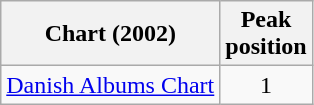<table class="wikitable sortable">
<tr>
<th>Chart (2002)</th>
<th>Peak<br>position</th>
</tr>
<tr>
<td><a href='#'>Danish Albums Chart</a></td>
<td align="center">1</td>
</tr>
</table>
